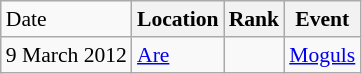<table class="wikitable sortable" style="font-size:90%" style="text-align:center">
<tr>
<td>Date</td>
<th>Location</th>
<th>Rank</th>
<th>Event</th>
</tr>
<tr>
<td>9 March 2012</td>
<td><a href='#'>Are</a></td>
<td></td>
<td><a href='#'>Moguls</a></td>
</tr>
</table>
